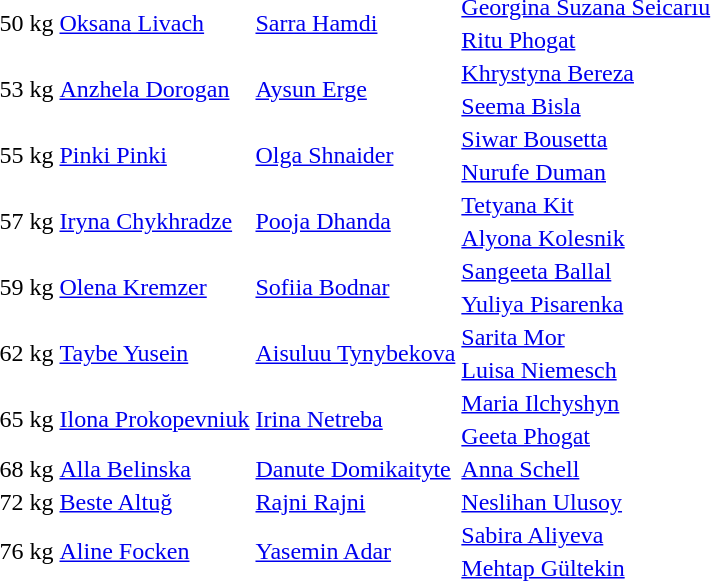<table>
<tr>
<td rowspan=2>50 kg</td>
<td rowspan=2> <a href='#'>Oksana Livach</a></td>
<td rowspan=2> <a href='#'>Sarra Hamdi</a></td>
<td> <a href='#'>Georgina Suzana Seicarıu</a></td>
</tr>
<tr>
<td> <a href='#'>Ritu Phogat</a></td>
</tr>
<tr>
<td rowspan=2>53 kg</td>
<td rowspan=2> <a href='#'>Anzhela Dorogan</a></td>
<td rowspan=2> <a href='#'>Aysun Erge</a></td>
<td> <a href='#'>Khrystyna Bereza</a></td>
</tr>
<tr>
<td> <a href='#'>Seema Bisla</a></td>
</tr>
<tr>
<td rowspan=2>55 kg</td>
<td rowspan=2> <a href='#'>Pinki Pinki</a></td>
<td rowspan=2> <a href='#'>Olga Shnaider</a></td>
<td> <a href='#'>Siwar Bousetta</a></td>
</tr>
<tr>
<td> <a href='#'>Nurufe Duman</a></td>
</tr>
<tr>
<td rowspan=2>57 kg</td>
<td rowspan=2> <a href='#'>Iryna Chykhradze</a></td>
<td rowspan=2> <a href='#'>Pooja Dhanda</a></td>
<td> <a href='#'>Tetyana Kit</a></td>
</tr>
<tr>
<td> <a href='#'>Alyona Kolesnik</a></td>
</tr>
<tr>
<td rowspan=2>59 kg</td>
<td rowspan=2> <a href='#'>Olena Kremzer</a></td>
<td rowspan=2> <a href='#'>Sofiia Bodnar</a></td>
<td> <a href='#'>Sangeeta Ballal</a></td>
</tr>
<tr>
<td> <a href='#'>Yuliya Pisarenka</a></td>
</tr>
<tr>
<td rowspan=2>62 kg</td>
<td rowspan=2> <a href='#'>Taybe Yusein</a></td>
<td rowspan=2> <a href='#'>Aisuluu Tynybekova</a></td>
<td> <a href='#'>Sarita Mor</a></td>
</tr>
<tr>
<td> <a href='#'>Luisa Niemesch</a></td>
</tr>
<tr>
<td rowspan=2>65 kg</td>
<td rowspan=2> <a href='#'>Ilona Prokopevniuk</a></td>
<td rowspan=2> <a href='#'>Irina Netreba</a></td>
<td> <a href='#'>Maria Ilchyshyn</a></td>
</tr>
<tr>
<td> <a href='#'>Geeta Phogat</a></td>
</tr>
<tr>
<td>68 kg</td>
<td> <a href='#'>Alla Belinska</a></td>
<td> <a href='#'>Danute Domikaityte</a></td>
<td> <a href='#'>Anna Schell</a></td>
</tr>
<tr>
<td>72 kg</td>
<td> <a href='#'>Beste Altuğ</a></td>
<td> <a href='#'>Rajni Rajni</a></td>
<td> <a href='#'>Neslihan Ulusoy</a></td>
</tr>
<tr>
<td rowspan=2>76 kg</td>
<td rowspan=2> <a href='#'>Aline Focken</a></td>
<td rowspan=2> <a href='#'>Yasemin Adar</a></td>
<td> <a href='#'>Sabira Aliyeva</a></td>
</tr>
<tr>
<td> <a href='#'>Mehtap Gültekin</a></td>
</tr>
<tr>
</tr>
</table>
